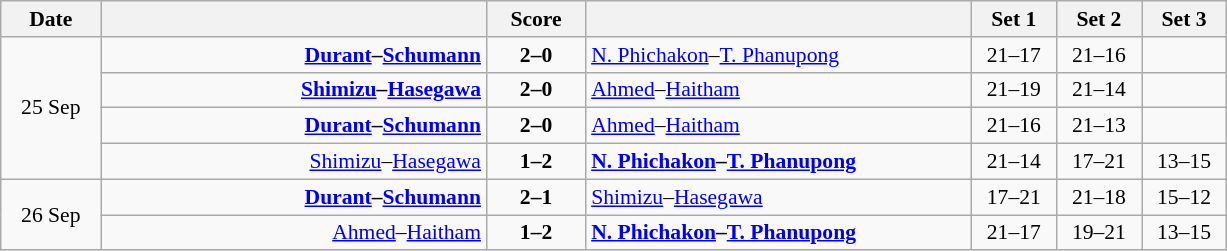<table class="wikitable" style="text-align: center; font-size:90% ">
<tr>
<th width="60">Date</th>
<th align="right" width="250"></th>
<th width="60">Score</th>
<th align="left" width="250"></th>
<th width="50">Set 1</th>
<th width="50">Set 2</th>
<th width="50">Set 3</th>
</tr>
<tr>
<td rowspan=4>25 Sep</td>
<td align=right><strong><a href='#'>Durant</a>–<a href='#'>Schumann</a> </strong></td>
<td align=center><strong>2–0</strong></td>
<td align=left> <a href='#'>N. Phichakon</a>–<a href='#'>T. Phanupong</a></td>
<td>21–17</td>
<td>21–16</td>
<td></td>
</tr>
<tr>
<td align=right><strong><a href='#'>Shimizu</a>–<a href='#'>Hasegawa</a> </strong></td>
<td align=center><strong>2–0</strong></td>
<td align=left> <a href='#'>Ahmed</a>–<a href='#'>Haitham</a></td>
<td>21–19</td>
<td>21–14</td>
<td></td>
</tr>
<tr>
<td align=right><strong><a href='#'>Durant</a>–<a href='#'>Schumann</a> </strong></td>
<td align=center><strong>2–0</strong></td>
<td align=left> <a href='#'>Ahmed</a>–<a href='#'>Haitham</a></td>
<td>21–16</td>
<td>21–13</td>
<td></td>
</tr>
<tr>
<td align=right><a href='#'>Shimizu</a>–<a href='#'>Hasegawa</a> </td>
<td align=center><strong>1–2</strong></td>
<td align=left><strong> <a href='#'>N. Phichakon</a>–<a href='#'>T. Phanupong</a></strong></td>
<td>21–14</td>
<td>17–21</td>
<td>13–15</td>
</tr>
<tr>
<td rowspan=2>26 Sep</td>
<td align=right><strong><a href='#'>Durant</a>–<a href='#'>Schumann</a> </strong></td>
<td align=center><strong>2–1</strong></td>
<td align=left> <a href='#'>Shimizu</a>–<a href='#'>Hasegawa</a></td>
<td>17–21</td>
<td>21–18</td>
<td>15–12</td>
</tr>
<tr>
<td align=right><a href='#'>Ahmed</a>–<a href='#'>Haitham</a> </td>
<td align=center><strong>1–2</strong></td>
<td align=left><strong> <a href='#'>N. Phichakon</a>–<a href='#'>T. Phanupong</a></strong></td>
<td>21–17</td>
<td>19–21</td>
<td>13–15</td>
</tr>
</table>
